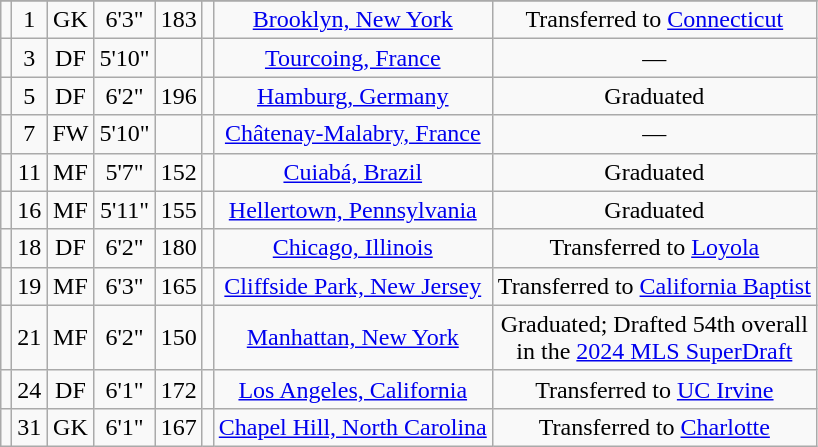<table class="wikitable sortable" border="1" style="text-align: center;">
<tr align=center>
</tr>
<tr>
<td></td>
<td>1</td>
<td>GK</td>
<td>6'3"</td>
<td>183</td>
<td></td>
<td><a href='#'>Brooklyn, New York</a></td>
<td>Transferred to <a href='#'>Connecticut</a></td>
</tr>
<tr>
<td></td>
<td>3</td>
<td>DF</td>
<td>5'10"</td>
<td></td>
<td></td>
<td><a href='#'>Tourcoing, France</a></td>
<td>—</td>
</tr>
<tr>
<td></td>
<td>5</td>
<td>DF</td>
<td>6'2"</td>
<td>196</td>
<td></td>
<td><a href='#'>Hamburg, Germany</a></td>
<td>Graduated</td>
</tr>
<tr>
<td></td>
<td>7</td>
<td>FW</td>
<td>5'10"</td>
<td></td>
<td></td>
<td><a href='#'>Châtenay-Malabry, France</a></td>
<td>—</td>
</tr>
<tr>
<td></td>
<td>11</td>
<td>MF</td>
<td>5'7"</td>
<td>152</td>
<td></td>
<td><a href='#'>Cuiabá, Brazil</a></td>
<td>Graduated</td>
</tr>
<tr>
<td></td>
<td>16</td>
<td>MF</td>
<td>5'11"</td>
<td>155</td>
<td></td>
<td><a href='#'>Hellertown, Pennsylvania</a></td>
<td>Graduated</td>
</tr>
<tr>
<td></td>
<td>18</td>
<td>DF</td>
<td>6'2"</td>
<td>180</td>
<td></td>
<td><a href='#'>Chicago, Illinois</a></td>
<td>Transferred to <a href='#'>Loyola</a></td>
</tr>
<tr>
<td></td>
<td>19</td>
<td>MF</td>
<td>6'3"</td>
<td>165</td>
<td></td>
<td><a href='#'>Cliffside Park, New Jersey</a></td>
<td>Transferred to <a href='#'>California Baptist</a></td>
</tr>
<tr>
<td></td>
<td>21</td>
<td>MF</td>
<td>6'2"</td>
<td>150</td>
<td></td>
<td><a href='#'>Manhattan, New York</a></td>
<td>Graduated; Drafted 54th overall<br>in the <a href='#'>2024 MLS SuperDraft</a></td>
</tr>
<tr>
<td></td>
<td>24</td>
<td>DF</td>
<td>6'1"</td>
<td>172</td>
<td></td>
<td><a href='#'>Los Angeles, California</a></td>
<td>Transferred to <a href='#'>UC Irvine</a></td>
</tr>
<tr>
<td></td>
<td>31</td>
<td>GK</td>
<td>6'1"</td>
<td>167</td>
<td></td>
<td><a href='#'>Chapel Hill, North Carolina</a></td>
<td>Transferred to <a href='#'>Charlotte</a></td>
</tr>
</table>
